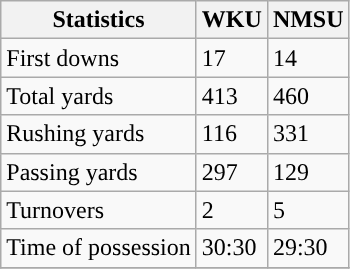<table class="wikitable" style="float: left;">
<tr>
<th>Statistics</th>
<th>WKU</th>
<th>NMSU</th>
</tr>
<tr>
<td>First downs</td>
<td>17</td>
<td>14</td>
</tr>
<tr>
<td>Total yards</td>
<td>413</td>
<td>460</td>
</tr>
<tr>
<td>Rushing yards</td>
<td>116</td>
<td>331</td>
</tr>
<tr>
<td>Passing yards</td>
<td>297</td>
<td>129</td>
</tr>
<tr>
<td>Turnovers</td>
<td>2</td>
<td>5</td>
</tr>
<tr>
<td>Time of possession</td>
<td>30:30</td>
<td>29:30</td>
</tr>
<tr>
</tr>
</table>
